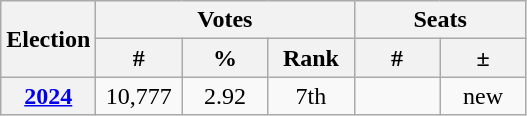<table class="wikitable" style="text-align:center">
<tr>
<th rowspan="2">Election</th>
<th colspan="3">Votes</th>
<th colspan="2">Seats</th>
</tr>
<tr>
<th style="width:50px">#</th>
<th style="width:50px">%</th>
<th style="width:50px">Rank</th>
<th style="width:50px">#</th>
<th style="width:50px">±</th>
</tr>
<tr>
<th><a href='#'>2024</a></th>
<td>10,777</td>
<td>2.92</td>
<td>7th</td>
<td style="text-align:right;"></td>
<td>new</td>
</tr>
</table>
